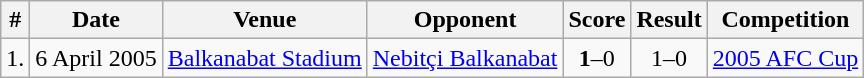<table class="wikitable">
<tr>
<th>#</th>
<th>Date</th>
<th>Venue</th>
<th>Opponent</th>
<th>Score</th>
<th>Result</th>
<th>Competition</th>
</tr>
<tr>
<td>1.</td>
<td>6 April 2005</td>
<td><a href='#'>Balkanabat Stadium</a></td>
<td> <a href='#'>Nebitçi Balkanabat</a></td>
<td align=center><strong>1</strong>–0</td>
<td align=center>1–0</td>
<td><a href='#'>2005 AFC Cup</a></td>
</tr>
</table>
